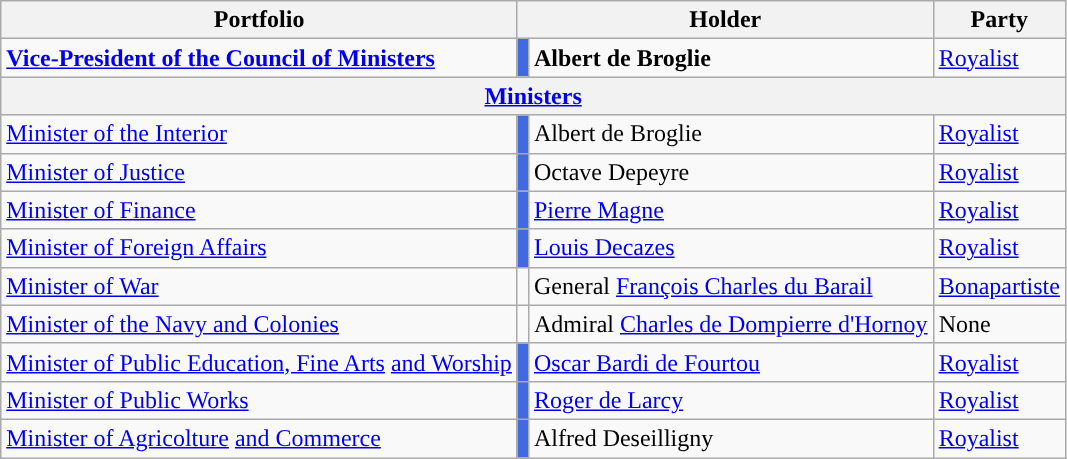<table class="wikitable">
<tr>
<th>Portfolio</th>
<th colspan=2>Holder</th>
<th>Party</th>
</tr>
<tr>
<td><strong><a href='#'>Vice-President of the Council of Ministers</a></strong></td>
<td style="background:#4169E1;"></td>
<td><strong>Albert de Broglie</strong></td>
<td><a href='#'>Royalist</a></td>
</tr>
<tr>
<th colspan=4 align=center><a href='#'>Ministers</a></th>
</tr>
<tr>
<td><a href='#'>Minister of the Interior</a></td>
<td style="background:#4169E1;"></td>
<td>Albert de Broglie</td>
<td><a href='#'>Royalist</a></td>
</tr>
<tr>
<td><a href='#'>Minister of Justice</a></td>
<td style="background:#4169E1;"></td>
<td>Octave Depeyre</td>
<td><a href='#'>Royalist</a></td>
</tr>
<tr>
<td><a href='#'>Minister of Finance</a></td>
<td style="background:#4169E1;"></td>
<td><a href='#'>Pierre Magne</a></td>
<td><a href='#'>Royalist</a></td>
</tr>
<tr>
<td><a href='#'>Minister of Foreign Affairs</a></td>
<td style="background:#4169E1;"></td>
<td><a href='#'>Louis Decazes</a></td>
<td><a href='#'>Royalist</a></td>
</tr>
<tr>
<td><a href='#'>Minister of War</a></td>
<td style="background:"></td>
<td>General <a href='#'>François Charles du Barail</a></td>
<td><a href='#'>Bonapartiste</a></td>
</tr>
<tr>
<td><a href='#'>Minister of the Navy and Colonies</a></td>
<td style="background:"></td>
<td>Admiral <a href='#'>Charles de Dompierre d'Hornoy</a></td>
<td>None</td>
</tr>
<tr>
<td><a href='#'>Minister of Public Education, Fine Arts</a> <a href='#'>and Worship</a></td>
<td style="background:#4169E1;"></td>
<td><a href='#'>Oscar Bardi de Fourtou</a></td>
<td><a href='#'>Royalist</a></td>
</tr>
<tr>
<td><a href='#'>Minister of Public Works</a></td>
<td style="background:#4169E1;"></td>
<td><a href='#'>Roger de Larcy</a></td>
<td><a href='#'>Royalist</a></td>
</tr>
<tr>
<td><a href='#'>Minister of Agricolture</a> <a href='#'>and Commerce</a></td>
<td style="background:#4169E1;"></td>
<td>Alfred Deseilligny</td>
<td><a href='#'>Royalist</a></td>
</tr>
</table>
